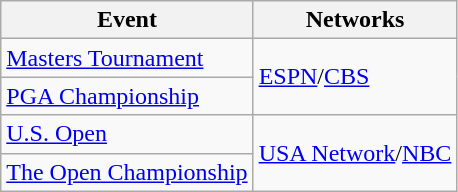<table class="wikitable">
<tr>
<th>Event</th>
<th>Networks</th>
</tr>
<tr>
<td><a href='#'>Masters Tournament</a></td>
<td rowspan="2"><a href='#'>ESPN</a>/<a href='#'>CBS</a></td>
</tr>
<tr>
<td><a href='#'>PGA Championship</a></td>
</tr>
<tr>
<td><a href='#'>U.S. Open</a></td>
<td rowspan="2"><a href='#'>USA Network</a>/<a href='#'>NBC</a></td>
</tr>
<tr>
<td><a href='#'>The Open Championship</a></td>
</tr>
</table>
